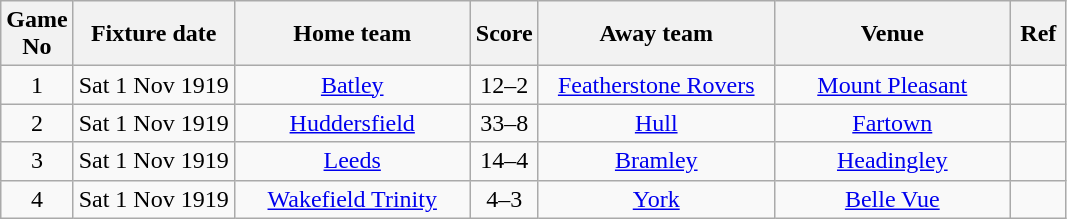<table class="wikitable" style="text-align:center;">
<tr>
<th width=20 abbr="No">Game No</th>
<th width=100 abbr="Date">Fixture date</th>
<th width=150 abbr="Home team">Home team</th>
<th width=20 abbr="Score">Score</th>
<th width=150 abbr="Away team">Away team</th>
<th width=150 abbr="Venue">Venue</th>
<th width=30 abbr="Ref">Ref</th>
</tr>
<tr>
<td>1</td>
<td>Sat 1 Nov 1919</td>
<td><a href='#'>Batley</a></td>
<td>12–2</td>
<td><a href='#'>Featherstone Rovers</a></td>
<td><a href='#'>Mount Pleasant</a></td>
<td></td>
</tr>
<tr>
<td>2</td>
<td>Sat 1 Nov 1919</td>
<td><a href='#'>Huddersfield</a></td>
<td>33–8</td>
<td><a href='#'>Hull</a></td>
<td><a href='#'>Fartown</a></td>
<td></td>
</tr>
<tr>
<td>3</td>
<td>Sat 1 Nov 1919</td>
<td><a href='#'>Leeds</a></td>
<td>14–4</td>
<td><a href='#'>Bramley</a></td>
<td><a href='#'>Headingley</a></td>
<td></td>
</tr>
<tr>
<td>4</td>
<td>Sat 1 Nov 1919</td>
<td><a href='#'>Wakefield Trinity</a></td>
<td>4–3</td>
<td><a href='#'>York</a></td>
<td><a href='#'>Belle Vue</a></td>
<td></td>
</tr>
</table>
